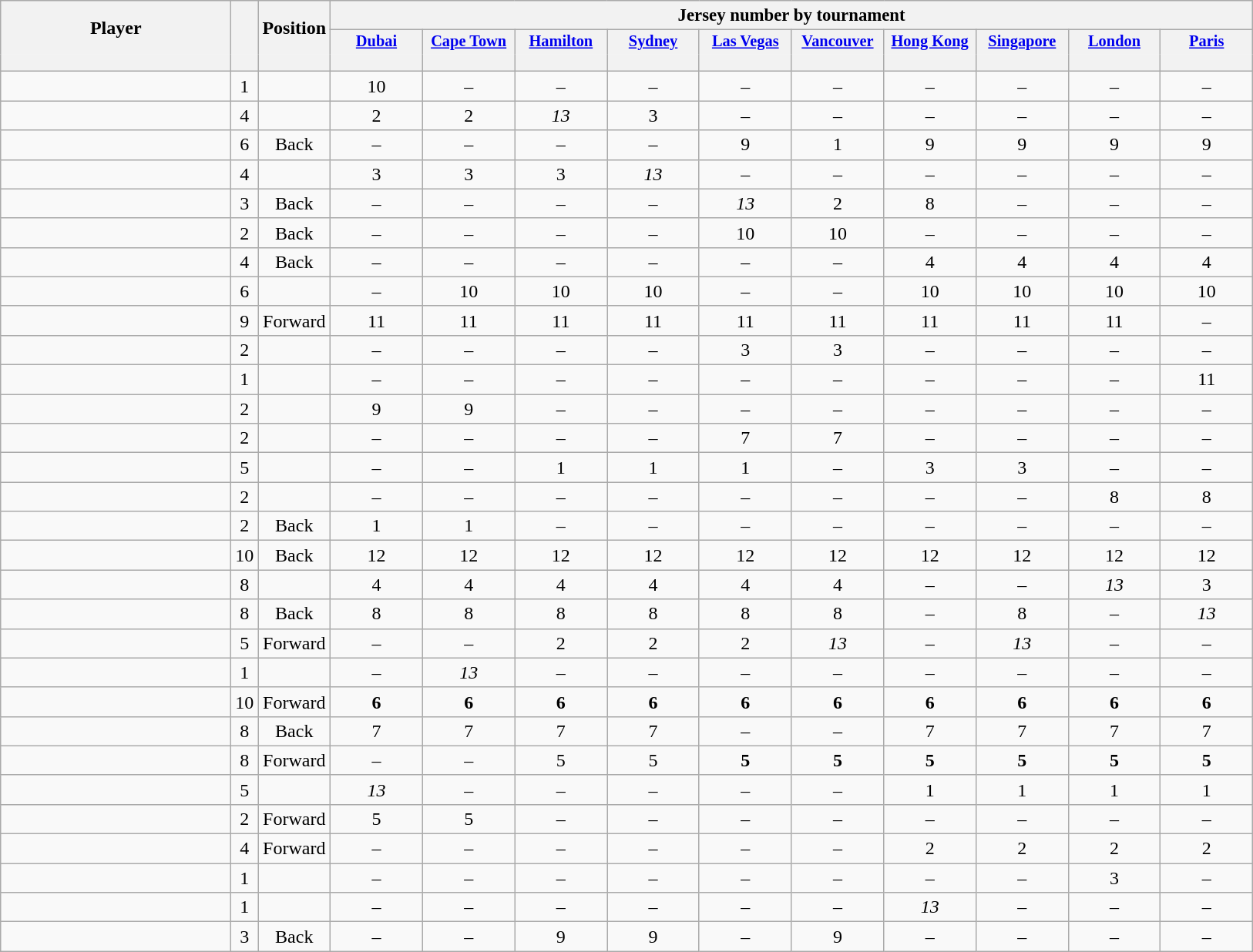<table class="wikitable sortable" style="text-align:center;">
<tr>
<th rowspan=2 style="border-bottom:0px; width:12em;">Player</th>
<th rowspan=2 style="border-bottom:0px;"></th>
<th rowspan=2 style="border-bottom:0px;">Position</th>
<th colspan=10 style="font-size:95%;">Jersey number by tournament</th>
</tr>
<tr>
<th style="vertical-align:top;width:5.5em;border-bottom:1px solid transparent;padding:2px;font-size:85%;"><a href='#'>Dubai</a></th>
<th style="vertical-align:top;width:5.5em;border-bottom:1px solid transparent;padding:2px;font-size:85%;"><a href='#'>Cape Town</a></th>
<th style="vertical-align:top;width:5.5em;border-bottom:1px solid transparent;padding:2px;font-size:85%;"><a href='#'>Hamilton</a></th>
<th style="vertical-align:top;width:5.5em;border-bottom:1px solid transparent;padding:2px;font-size:85%;"><a href='#'>Sydney</a></th>
<th style="vertical-align:top;width:5.5em;border-bottom:1px solid transparent;padding:2px;font-size:85%;"><a href='#'>Las Vegas</a></th>
<th style="vertical-align:top;width:5.5em;border-bottom:1px solid transparent;padding:2px;font-size:85%;"><a href='#'>Vancouver</a></th>
<th style="vertical-align:top;width:5.5em;border-bottom:1px solid transparent;padding:2px;font-size:85%;"><a href='#'>Hong Kong</a></th>
<th style="vertical-align:top;width:5.5em;border-bottom:1px solid transparent;padding:2px;font-size:85%;"><a href='#'>Singapore</a></th>
<th style="vertical-align:top;width:5.5em;border-bottom:1px solid transparent;padding:2px;font-size:85%;"><a href='#'>London</a></th>
<th style="vertical-align:top;width:5.5em;border-bottom:1px solid transparent;padding:2px;font-size:85%;"><a href='#'>Paris</a></th>
</tr>
<tr style="line-height:8px;">
<th style="border-top:1px solid transparent;"></th>
<th style="border-top:1px solid transparent;"> </th>
<th style="border-top:1px solid transparent;"> </th>
<th data-sort-type="number" style="border-top:1px solid transparent;"></th>
<th data-sort-type="number" style="border-top:1px solid transparent;"></th>
<th data-sort-type="number" style="border-top:1px solid transparent;"></th>
<th data-sort-type="number" style="border-top:1px solid transparent;"></th>
<th data-sort-type="number" style="border-top:1px solid transparent;"></th>
<th data-sort-type="number" style="border-top:1px solid transparent;"></th>
<th data-sort-type="number" style="border-top:1px solid transparent;"></th>
<th data-sort-type="number" style="border-top:1px solid transparent;"></th>
<th data-sort-type="number" style="border-top:1px solid transparent;"></th>
<th data-sort-type="number" style="border-top:1px solid transparent;"></th>
</tr>
<tr>
<td align=left></td>
<td>1</td>
<td></td>
<td>10</td>
<td>–</td>
<td>–</td>
<td>–</td>
<td>–</td>
<td>–</td>
<td>–</td>
<td>–</td>
<td>–</td>
<td>–</td>
</tr>
<tr>
<td align=left></td>
<td>4</td>
<td></td>
<td>2</td>
<td>2</td>
<td><em>13</em></td>
<td>3</td>
<td>–</td>
<td>–</td>
<td>–</td>
<td>–</td>
<td>–</td>
<td>–</td>
</tr>
<tr>
<td align=left></td>
<td>6</td>
<td>Back</td>
<td>–</td>
<td>–</td>
<td>–</td>
<td>–</td>
<td>9</td>
<td>1</td>
<td>9</td>
<td>9</td>
<td>9</td>
<td>9</td>
</tr>
<tr>
<td align=left></td>
<td>4</td>
<td></td>
<td>3</td>
<td>3</td>
<td>3</td>
<td><em>13</em></td>
<td>–</td>
<td>–</td>
<td>–</td>
<td>–</td>
<td>–</td>
<td>–</td>
</tr>
<tr>
<td align=left></td>
<td>3</td>
<td>Back</td>
<td>–</td>
<td>–</td>
<td>–</td>
<td>–</td>
<td><em>13</em></td>
<td>2</td>
<td>8</td>
<td>–</td>
<td>–</td>
<td>–</td>
</tr>
<tr>
<td align=left></td>
<td>2</td>
<td>Back</td>
<td>–</td>
<td>–</td>
<td>–</td>
<td>–</td>
<td>10</td>
<td>10</td>
<td>–</td>
<td>–</td>
<td>–</td>
<td>–</td>
</tr>
<tr>
<td align=left></td>
<td>4</td>
<td>Back</td>
<td>–</td>
<td>–</td>
<td>–</td>
<td>–</td>
<td>–</td>
<td>–</td>
<td>4</td>
<td>4</td>
<td>4</td>
<td>4</td>
</tr>
<tr>
<td align=left></td>
<td>6</td>
<td></td>
<td>–</td>
<td>10</td>
<td>10</td>
<td>10</td>
<td>–</td>
<td>–</td>
<td>10</td>
<td>10</td>
<td>10</td>
<td>10</td>
</tr>
<tr>
<td align=left></td>
<td>9</td>
<td>Forward</td>
<td>11</td>
<td>11</td>
<td>11</td>
<td>11</td>
<td>11</td>
<td>11</td>
<td>11</td>
<td>11</td>
<td>11</td>
<td>–</td>
</tr>
<tr>
<td align=left></td>
<td>2</td>
<td></td>
<td>–</td>
<td>–</td>
<td>–</td>
<td>–</td>
<td>3</td>
<td>3</td>
<td>–</td>
<td>–</td>
<td>–</td>
<td>–</td>
</tr>
<tr>
<td align=left></td>
<td>1</td>
<td></td>
<td>–</td>
<td>–</td>
<td>–</td>
<td>–</td>
<td>–</td>
<td>–</td>
<td>–</td>
<td>–</td>
<td>–</td>
<td>11</td>
</tr>
<tr>
<td align=left></td>
<td>2</td>
<td></td>
<td>9</td>
<td>9</td>
<td>–</td>
<td>–</td>
<td>–</td>
<td>–</td>
<td>–</td>
<td>–</td>
<td>–</td>
<td>–</td>
</tr>
<tr>
<td align=left></td>
<td>2</td>
<td></td>
<td>–</td>
<td>–</td>
<td>–</td>
<td>–</td>
<td>7</td>
<td>7</td>
<td>–</td>
<td>–</td>
<td>–</td>
<td>–</td>
</tr>
<tr>
<td align=left></td>
<td>5</td>
<td></td>
<td>–</td>
<td>–</td>
<td>1</td>
<td>1</td>
<td>1</td>
<td>–</td>
<td>3</td>
<td>3</td>
<td>–</td>
<td>–</td>
</tr>
<tr>
<td align=left></td>
<td>2</td>
<td></td>
<td>–</td>
<td>–</td>
<td>–</td>
<td>–</td>
<td>–</td>
<td>–</td>
<td>–</td>
<td>–</td>
<td>8</td>
<td>8</td>
</tr>
<tr>
<td align=left></td>
<td>2</td>
<td>Back</td>
<td>1</td>
<td>1</td>
<td>–</td>
<td>–</td>
<td>–</td>
<td>–</td>
<td>–</td>
<td>–</td>
<td>–</td>
<td>–</td>
</tr>
<tr>
<td align=left></td>
<td>10</td>
<td>Back</td>
<td>12</td>
<td>12</td>
<td>12</td>
<td>12</td>
<td>12</td>
<td>12</td>
<td>12</td>
<td>12</td>
<td>12</td>
<td>12</td>
</tr>
<tr>
<td align=left></td>
<td>8</td>
<td></td>
<td>4</td>
<td>4</td>
<td>4</td>
<td>4</td>
<td>4</td>
<td>4</td>
<td>–</td>
<td>–</td>
<td><em>13</em></td>
<td>3</td>
</tr>
<tr>
<td align=left></td>
<td>8</td>
<td>Back</td>
<td>8</td>
<td>8</td>
<td>8</td>
<td>8</td>
<td>8</td>
<td>8</td>
<td>–</td>
<td>8</td>
<td>–</td>
<td><em>13</em></td>
</tr>
<tr>
<td align=left></td>
<td>5</td>
<td>Forward</td>
<td>–</td>
<td>–</td>
<td>2</td>
<td>2</td>
<td>2</td>
<td><em>13</em></td>
<td>–</td>
<td><em>13</em></td>
<td>–</td>
<td>–</td>
</tr>
<tr>
<td align=left></td>
<td>1</td>
<td></td>
<td>–</td>
<td><em>13</em></td>
<td>–</td>
<td>–</td>
<td>–</td>
<td>–</td>
<td>–</td>
<td>–</td>
<td>–</td>
<td>–</td>
</tr>
<tr>
<td align=left></td>
<td>10</td>
<td>Forward</td>
<td><strong>6</strong></td>
<td><strong>6</strong></td>
<td><strong>6</strong></td>
<td><strong>6</strong></td>
<td><strong>6</strong></td>
<td><strong>6</strong></td>
<td><strong>6</strong></td>
<td><strong>6</strong></td>
<td><strong>6</strong></td>
<td><strong>6</strong></td>
</tr>
<tr>
<td align=left></td>
<td>8</td>
<td>Back</td>
<td>7</td>
<td>7</td>
<td>7</td>
<td>7</td>
<td>–</td>
<td>–</td>
<td>7</td>
<td>7</td>
<td>7</td>
<td>7</td>
</tr>
<tr>
<td align=left></td>
<td>8</td>
<td>Forward</td>
<td>–</td>
<td>–</td>
<td>5</td>
<td>5</td>
<td><strong>5</strong></td>
<td><strong>5</strong></td>
<td><strong>5</strong></td>
<td><strong>5</strong></td>
<td><strong>5</strong></td>
<td><strong>5</strong></td>
</tr>
<tr>
<td align=left></td>
<td>5</td>
<td></td>
<td><em>13</em></td>
<td>–</td>
<td>–</td>
<td>–</td>
<td>–</td>
<td>–</td>
<td>1</td>
<td>1</td>
<td>1</td>
<td>1</td>
</tr>
<tr>
<td align=left></td>
<td>2</td>
<td>Forward</td>
<td>5</td>
<td>5</td>
<td>–</td>
<td>–</td>
<td>–</td>
<td>–</td>
<td>–</td>
<td>–</td>
<td>–</td>
<td>–</td>
</tr>
<tr>
<td align=left></td>
<td>4</td>
<td>Forward</td>
<td>–</td>
<td>–</td>
<td>–</td>
<td>–</td>
<td>–</td>
<td>–</td>
<td>2</td>
<td>2</td>
<td>2</td>
<td>2</td>
</tr>
<tr>
<td align=left></td>
<td>1</td>
<td></td>
<td>–</td>
<td>–</td>
<td>–</td>
<td>–</td>
<td>–</td>
<td>–</td>
<td>–</td>
<td>–</td>
<td>3</td>
<td>–</td>
</tr>
<tr>
<td align=left></td>
<td>1</td>
<td></td>
<td>–</td>
<td>–</td>
<td>–</td>
<td>–</td>
<td>–</td>
<td>–</td>
<td><em>13</em></td>
<td>–</td>
<td>–</td>
<td>–</td>
</tr>
<tr>
<td align=left></td>
<td>3</td>
<td>Back</td>
<td>–</td>
<td>–</td>
<td>9</td>
<td>9</td>
<td>–</td>
<td>9</td>
<td>–</td>
<td>–</td>
<td>–</td>
<td>–</td>
</tr>
</table>
